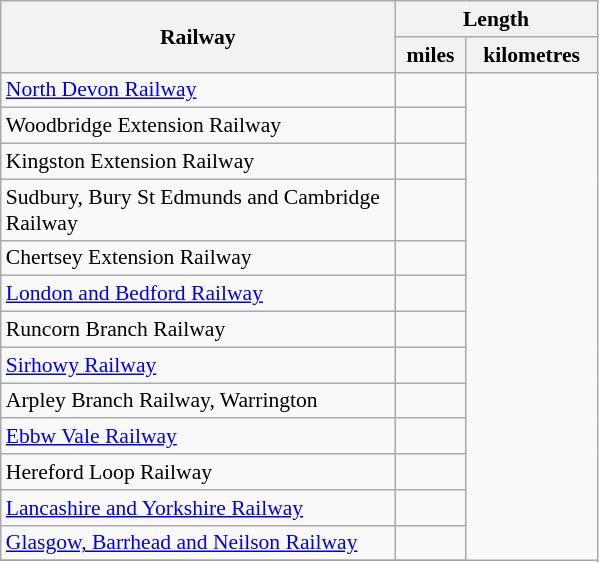<table class="wikitable" style="font-size: 90%;">
<tr>
<th rowspan=2 style="width:256px">Railway</th>
<th colspan=2 style="width:128px">Length</th>
</tr>
<tr>
<th>miles</th>
<th>kilometres</th>
</tr>
<tr>
<td><a href='#'>North Devon Railway</a></td>
<td></td>
</tr>
<tr>
<td>Woodbridge Extension Railway</td>
<td></td>
</tr>
<tr>
<td>Kingston Extension Railway</td>
<td></td>
</tr>
<tr>
<td>Sudbury, Bury St Edmunds and Cambridge Railway</td>
<td></td>
</tr>
<tr>
<td>Chertsey Extension Railway</td>
<td></td>
</tr>
<tr>
<td><a href='#'>London and Bedford Railway</a></td>
<td></td>
</tr>
<tr>
<td>Runcorn Branch Railway</td>
<td></td>
</tr>
<tr>
<td><a href='#'>Sirhowy Railway</a></td>
<td></td>
</tr>
<tr>
<td>Arpley Branch Railway, Warrington</td>
<td></td>
</tr>
<tr>
<td><a href='#'>Ebbw Vale Railway</a></td>
<td></td>
</tr>
<tr>
<td>Hereford Loop Railway</td>
<td></td>
</tr>
<tr>
<td><a href='#'>Lancashire and Yorkshire Railway</a></td>
<td></td>
</tr>
<tr>
<td><a href='#'>Glasgow, Barrhead and Neilson Railway</a></td>
<td></td>
</tr>
<tr>
</tr>
</table>
